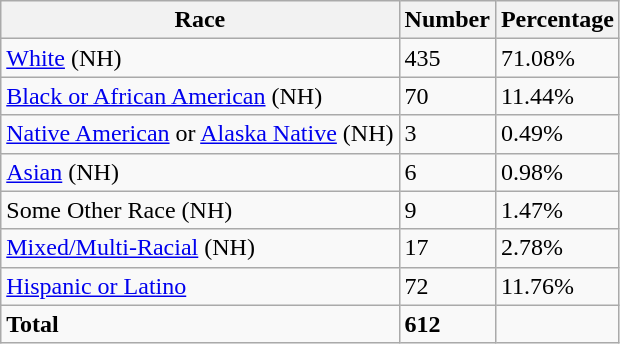<table class="wikitable">
<tr>
<th>Race</th>
<th>Number</th>
<th>Percentage</th>
</tr>
<tr>
<td><a href='#'>White</a> (NH)</td>
<td>435</td>
<td>71.08%</td>
</tr>
<tr>
<td><a href='#'>Black or African American</a> (NH)</td>
<td>70</td>
<td>11.44%</td>
</tr>
<tr>
<td><a href='#'>Native American</a> or <a href='#'>Alaska Native</a> (NH)</td>
<td>3</td>
<td>0.49%</td>
</tr>
<tr>
<td><a href='#'>Asian</a> (NH)</td>
<td>6</td>
<td>0.98%</td>
</tr>
<tr>
<td>Some Other Race (NH)</td>
<td>9</td>
<td>1.47%</td>
</tr>
<tr>
<td><a href='#'>Mixed/Multi-Racial</a> (NH)</td>
<td>17</td>
<td>2.78%</td>
</tr>
<tr>
<td><a href='#'>Hispanic or Latino</a></td>
<td>72</td>
<td>11.76%</td>
</tr>
<tr>
<td><strong>Total</strong></td>
<td><strong>612</strong></td>
<td></td>
</tr>
</table>
